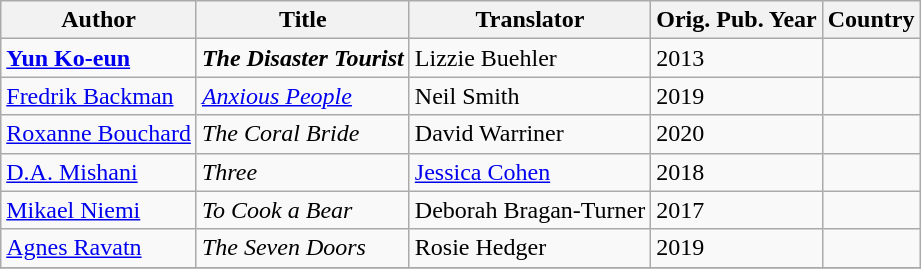<table class="wikitable">
<tr>
<th>Author</th>
<th>Title</th>
<th>Translator</th>
<th>Orig. Pub. Year</th>
<th>Country</th>
</tr>
<tr>
<td><strong><a href='#'>Yun Ko-eun</a></strong></td>
<td><strong><em>The Disaster Tourist</em></strong></td>
<td>Lizzie Buehler</td>
<td>2013</td>
<td></td>
</tr>
<tr>
<td><a href='#'>Fredrik Backman</a></td>
<td><em><a href='#'>Anxious People</a></em></td>
<td>Neil Smith</td>
<td>2019</td>
<td></td>
</tr>
<tr>
<td><a href='#'>Roxanne Bouchard</a></td>
<td><em>The Coral Bride</em></td>
<td>David Warriner</td>
<td>2020</td>
<td></td>
</tr>
<tr>
<td><a href='#'>D.A. Mishani</a></td>
<td><em>Three</em></td>
<td><a href='#'>Jessica Cohen</a></td>
<td>2018</td>
<td></td>
</tr>
<tr>
<td><a href='#'>Mikael Niemi</a></td>
<td><em>To Cook a Bear</em></td>
<td>Deborah Bragan-Turner</td>
<td>2017</td>
<td></td>
</tr>
<tr>
<td><a href='#'>Agnes Ravatn</a></td>
<td><em>The Seven Doors</em></td>
<td>Rosie Hedger</td>
<td>2019</td>
<td></td>
</tr>
<tr>
</tr>
</table>
